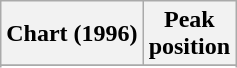<table class="wikitable plainrowheaders sortable" style="text-align:center;">
<tr>
<th scope="col">Chart (1996)</th>
<th scope="col">Peak<br>position</th>
</tr>
<tr>
</tr>
<tr>
</tr>
<tr>
</tr>
<tr>
</tr>
<tr>
</tr>
<tr>
</tr>
<tr>
</tr>
<tr>
</tr>
<tr>
</tr>
</table>
